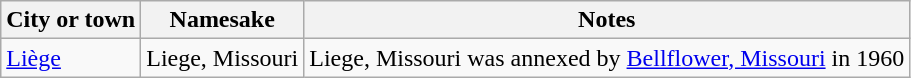<table class="wikitable">
<tr>
<th>City or town</th>
<th>Namesake</th>
<th>Notes</th>
</tr>
<tr>
<td><a href='#'>Liège</a></td>
<td>Liege, Missouri</td>
<td> Liege, Missouri was annexed by <a href='#'>Bellflower, Missouri</a> in 1960</td>
</tr>
</table>
